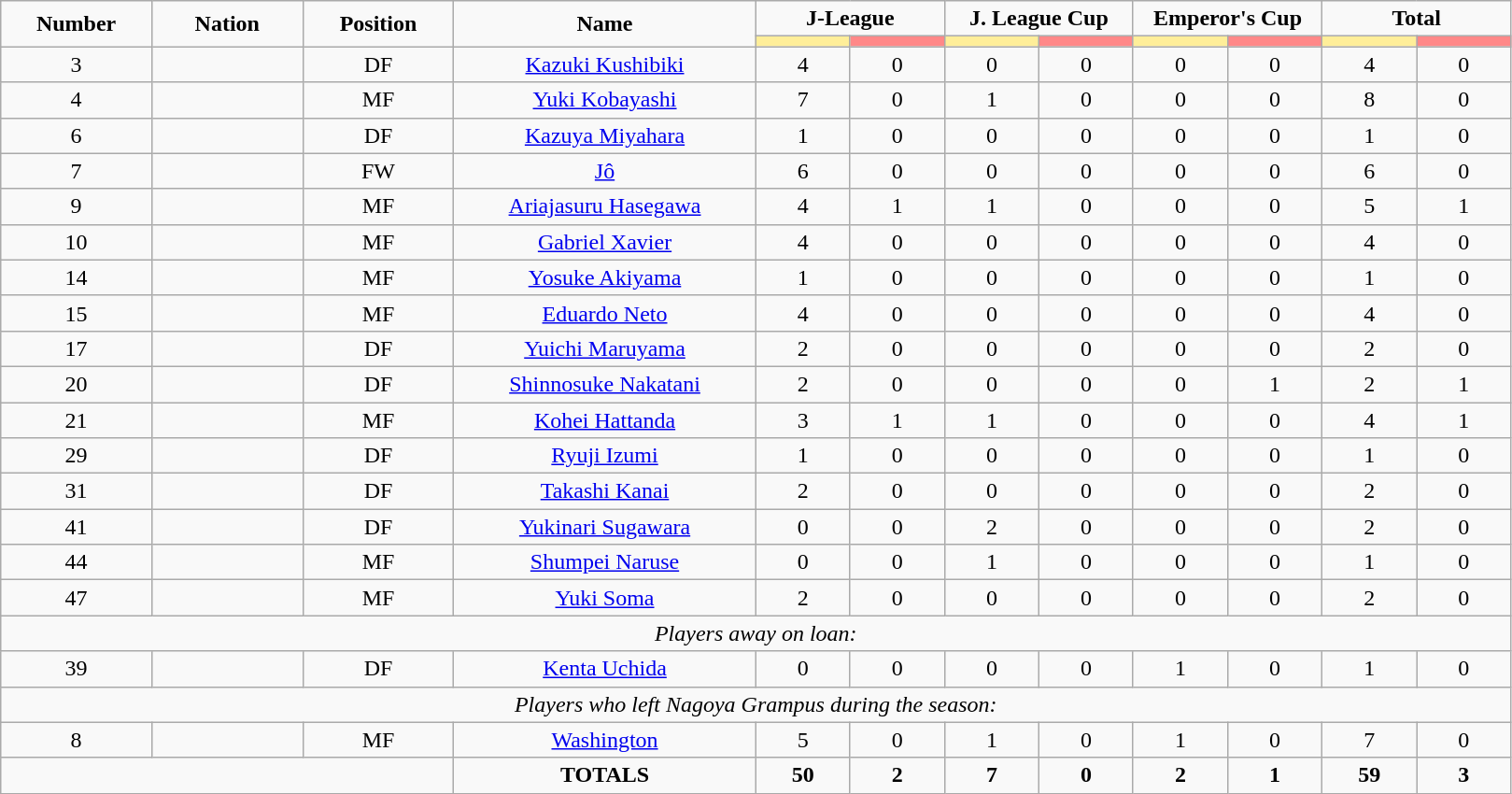<table class="wikitable" style="font-size: 100%; text-align: center;">
<tr>
<td rowspan="2" width="10%" align="center"><strong>Number</strong></td>
<td rowspan="2" width="10%" align="center"><strong>Nation</strong></td>
<td rowspan="2" width="10%" align="center"><strong>Position</strong></td>
<td rowspan="2" width="20%" align="center"><strong>Name</strong></td>
<td colspan="2" align="center"><strong>J-League</strong></td>
<td colspan="2" align="center"><strong>J. League Cup</strong></td>
<td colspan="2" align="center"><strong>Emperor's Cup</strong></td>
<td colspan="2" align="center"><strong>Total</strong></td>
</tr>
<tr>
<th width=60 style="background: #FFEE99"></th>
<th width=60 style="background: #FF8888"></th>
<th width=60 style="background: #FFEE99"></th>
<th width=60 style="background: #FF8888"></th>
<th width=60 style="background: #FFEE99"></th>
<th width=60 style="background: #FF8888"></th>
<th width=60 style="background: #FFEE99"></th>
<th width=60 style="background: #FF8888"></th>
</tr>
<tr>
<td>3</td>
<td></td>
<td>DF</td>
<td><a href='#'>Kazuki Kushibiki</a></td>
<td>4</td>
<td>0</td>
<td>0</td>
<td>0</td>
<td>0</td>
<td>0</td>
<td>4</td>
<td>0</td>
</tr>
<tr>
<td>4</td>
<td></td>
<td>MF</td>
<td><a href='#'>Yuki Kobayashi</a></td>
<td>7</td>
<td>0</td>
<td>1</td>
<td>0</td>
<td>0</td>
<td>0</td>
<td>8</td>
<td>0</td>
</tr>
<tr>
<td>6</td>
<td></td>
<td>DF</td>
<td><a href='#'>Kazuya Miyahara</a></td>
<td>1</td>
<td>0</td>
<td>0</td>
<td>0</td>
<td>0</td>
<td>0</td>
<td>1</td>
<td>0</td>
</tr>
<tr>
<td>7</td>
<td></td>
<td>FW</td>
<td><a href='#'>Jô</a></td>
<td>6</td>
<td>0</td>
<td>0</td>
<td>0</td>
<td>0</td>
<td>0</td>
<td>6</td>
<td>0</td>
</tr>
<tr>
<td>9</td>
<td></td>
<td>MF</td>
<td><a href='#'>Ariajasuru Hasegawa</a></td>
<td>4</td>
<td>1</td>
<td>1</td>
<td>0</td>
<td>0</td>
<td>0</td>
<td>5</td>
<td>1</td>
</tr>
<tr>
<td>10</td>
<td></td>
<td>MF</td>
<td><a href='#'>Gabriel Xavier</a></td>
<td>4</td>
<td>0</td>
<td>0</td>
<td>0</td>
<td>0</td>
<td>0</td>
<td>4</td>
<td>0</td>
</tr>
<tr>
<td>14</td>
<td></td>
<td>MF</td>
<td><a href='#'>Yosuke Akiyama</a></td>
<td>1</td>
<td>0</td>
<td>0</td>
<td>0</td>
<td>0</td>
<td>0</td>
<td>1</td>
<td>0</td>
</tr>
<tr>
<td>15</td>
<td></td>
<td>MF</td>
<td><a href='#'>Eduardo Neto</a></td>
<td>4</td>
<td>0</td>
<td>0</td>
<td>0</td>
<td>0</td>
<td>0</td>
<td>4</td>
<td>0</td>
</tr>
<tr>
<td>17</td>
<td></td>
<td>DF</td>
<td><a href='#'>Yuichi Maruyama</a></td>
<td>2</td>
<td>0</td>
<td>0</td>
<td>0</td>
<td>0</td>
<td>0</td>
<td>2</td>
<td>0</td>
</tr>
<tr>
<td>20</td>
<td></td>
<td>DF</td>
<td><a href='#'>Shinnosuke Nakatani</a></td>
<td>2</td>
<td>0</td>
<td>0</td>
<td>0</td>
<td>0</td>
<td>1</td>
<td>2</td>
<td>1</td>
</tr>
<tr>
<td>21</td>
<td></td>
<td>MF</td>
<td><a href='#'>Kohei Hattanda</a></td>
<td>3</td>
<td>1</td>
<td>1</td>
<td>0</td>
<td>0</td>
<td>0</td>
<td>4</td>
<td>1</td>
</tr>
<tr>
<td>29</td>
<td></td>
<td>DF</td>
<td><a href='#'>Ryuji Izumi</a></td>
<td>1</td>
<td>0</td>
<td>0</td>
<td>0</td>
<td>0</td>
<td>0</td>
<td>1</td>
<td>0</td>
</tr>
<tr>
<td>31</td>
<td></td>
<td>DF</td>
<td><a href='#'>Takashi Kanai</a></td>
<td>2</td>
<td>0</td>
<td>0</td>
<td>0</td>
<td>0</td>
<td>0</td>
<td>2</td>
<td>0</td>
</tr>
<tr>
<td>41</td>
<td></td>
<td>DF</td>
<td><a href='#'>Yukinari Sugawara</a></td>
<td>0</td>
<td>0</td>
<td>2</td>
<td>0</td>
<td>0</td>
<td>0</td>
<td>2</td>
<td>0</td>
</tr>
<tr>
<td>44</td>
<td></td>
<td>MF</td>
<td><a href='#'>Shumpei Naruse</a></td>
<td>0</td>
<td>0</td>
<td>1</td>
<td>0</td>
<td>0</td>
<td>0</td>
<td>1</td>
<td>0</td>
</tr>
<tr>
<td>47</td>
<td></td>
<td>MF</td>
<td><a href='#'>Yuki Soma</a></td>
<td>2</td>
<td>0</td>
<td>0</td>
<td>0</td>
<td>0</td>
<td>0</td>
<td>2</td>
<td>0</td>
</tr>
<tr>
<td colspan="14"><em>Players away on loan:</em></td>
</tr>
<tr>
<td>39</td>
<td></td>
<td>DF</td>
<td><a href='#'>Kenta Uchida</a></td>
<td>0</td>
<td>0</td>
<td>0</td>
<td>0</td>
<td>1</td>
<td>0</td>
<td>1</td>
<td>0</td>
</tr>
<tr>
<td colspan="14"><em>Players who left Nagoya Grampus during the season:</em></td>
</tr>
<tr>
<td>8</td>
<td></td>
<td>MF</td>
<td><a href='#'>Washington</a></td>
<td>5</td>
<td>0</td>
<td>1</td>
<td>0</td>
<td>1</td>
<td>0</td>
<td>7</td>
<td>0</td>
</tr>
<tr>
<td colspan="3"></td>
<td><strong>TOTALS</strong></td>
<td><strong>50</strong></td>
<td><strong>2</strong></td>
<td><strong>7</strong></td>
<td><strong>0</strong></td>
<td><strong>2</strong></td>
<td><strong>1</strong></td>
<td><strong>59</strong></td>
<td><strong>3</strong></td>
</tr>
</table>
